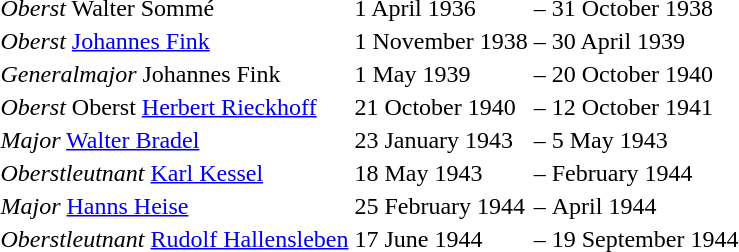<table>
<tr>
<td><em>Oberst</em> Walter Sommé</td>
<td>1 April 1936</td>
<td>–</td>
<td>31 October 1938</td>
</tr>
<tr>
<td><em>Oberst</em> <a href='#'>Johannes Fink</a></td>
<td>1 November 1938</td>
<td>–</td>
<td>30 April 1939</td>
</tr>
<tr>
<td><em>Generalmajor</em> Johannes Fink</td>
<td>1 May 1939</td>
<td>–</td>
<td>20 October 1940</td>
</tr>
<tr>
<td><em>Oberst</em> Oberst <a href='#'>Herbert Rieckhoff</a></td>
<td>21 October 1940</td>
<td>–</td>
<td>12 October 1941</td>
</tr>
<tr>
<td><em>Major</em> <a href='#'>Walter Bradel</a></td>
<td>23 January 1943</td>
<td>–</td>
<td>5 May 1943</td>
</tr>
<tr>
<td><em>Oberstleutnant</em> <a href='#'>Karl Kessel</a></td>
<td>18 May 1943</td>
<td>–</td>
<td>February 1944</td>
</tr>
<tr>
<td><em>Major</em> <a href='#'>Hanns Heise</a></td>
<td>25 February 1944</td>
<td>–</td>
<td>April 1944</td>
</tr>
<tr>
<td><em>Oberstleutnant</em> <a href='#'>Rudolf Hallensleben</a></td>
<td>17 June 1944</td>
<td>–</td>
<td>19 September 1944</td>
</tr>
</table>
